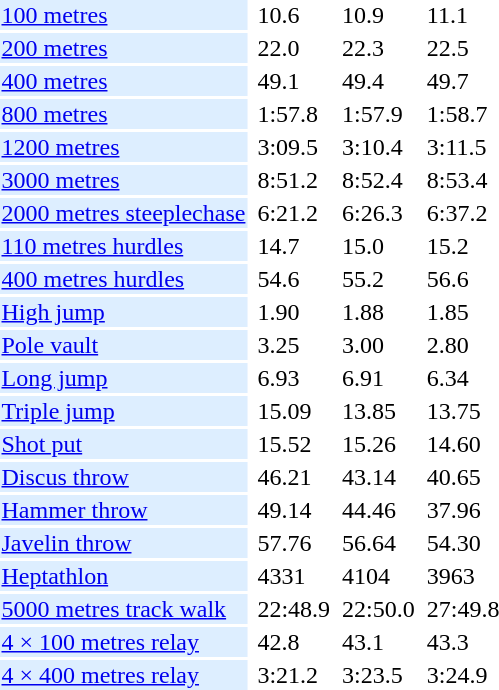<table>
<tr>
<td bgcolor = DDEEFF><a href='#'>100 metres</a></td>
<td></td>
<td>10.6</td>
<td></td>
<td>10.9</td>
<td></td>
<td>11.1</td>
</tr>
<tr>
<td bgcolor = DDEEFF><a href='#'>200 metres</a></td>
<td></td>
<td>22.0</td>
<td></td>
<td>22.3</td>
<td></td>
<td>22.5</td>
</tr>
<tr>
<td bgcolor = DDEEFF><a href='#'>400 metres</a></td>
<td></td>
<td>49.1</td>
<td></td>
<td>49.4</td>
<td></td>
<td>49.7</td>
</tr>
<tr>
<td bgcolor = DDEEFF><a href='#'>800 metres</a></td>
<td></td>
<td>1:57.8</td>
<td></td>
<td>1:57.9</td>
<td></td>
<td>1:58.7</td>
</tr>
<tr>
<td bgcolor = DDEEFF><a href='#'>1200 metres</a></td>
<td></td>
<td>3:09.5</td>
<td></td>
<td>3:10.4</td>
<td></td>
<td>3:11.5</td>
</tr>
<tr>
<td bgcolor = DDEEFF><a href='#'>3000 metres</a></td>
<td></td>
<td>8:51.2</td>
<td></td>
<td>8:52.4</td>
<td></td>
<td>8:53.4</td>
</tr>
<tr>
<td bgcolor = DDEEFF><a href='#'>2000 metres steeplechase</a></td>
<td></td>
<td>6:21.2</td>
<td></td>
<td>6:26.3</td>
<td></td>
<td>6:37.2</td>
</tr>
<tr>
<td bgcolor = DDEEFF><a href='#'>110 metres hurdles</a></td>
<td></td>
<td>14.7</td>
<td></td>
<td>15.0</td>
<td></td>
<td>15.2</td>
</tr>
<tr>
<td bgcolor = DDEEFF><a href='#'>400 metres hurdles</a></td>
<td></td>
<td>54.6</td>
<td></td>
<td>55.2</td>
<td></td>
<td>56.6</td>
</tr>
<tr>
<td bgcolor = DDEEFF><a href='#'>High jump</a></td>
<td></td>
<td>1.90</td>
<td></td>
<td>1.88</td>
<td></td>
<td>1.85</td>
</tr>
<tr>
<td bgcolor = DDEEFF><a href='#'>Pole vault</a></td>
<td></td>
<td>3.25</td>
<td></td>
<td>3.00</td>
<td></td>
<td>2.80</td>
</tr>
<tr>
<td bgcolor = DDEEFF><a href='#'>Long jump</a></td>
<td></td>
<td>6.93</td>
<td></td>
<td>6.91</td>
<td></td>
<td>6.34</td>
</tr>
<tr>
<td bgcolor = DDEEFF><a href='#'>Triple jump</a></td>
<td></td>
<td>15.09</td>
<td></td>
<td>13.85</td>
<td></td>
<td>13.75</td>
</tr>
<tr>
<td bgcolor = DDEEFF><a href='#'>Shot put</a></td>
<td></td>
<td>15.52</td>
<td></td>
<td>15.26</td>
<td></td>
<td>14.60</td>
</tr>
<tr>
<td bgcolor = DDEEFF><a href='#'>Discus throw</a></td>
<td></td>
<td>46.21</td>
<td></td>
<td>43.14</td>
<td></td>
<td>40.65</td>
</tr>
<tr>
<td bgcolor = DDEEFF><a href='#'>Hammer throw</a></td>
<td></td>
<td>49.14</td>
<td></td>
<td>44.46</td>
<td></td>
<td>37.96</td>
</tr>
<tr>
<td bgcolor = DDEEFF><a href='#'>Javelin throw</a></td>
<td></td>
<td>57.76</td>
<td></td>
<td>56.64</td>
<td></td>
<td>54.30</td>
</tr>
<tr>
<td bgcolor = DDEEFF><a href='#'>Heptathlon</a></td>
<td></td>
<td>4331</td>
<td></td>
<td>4104</td>
<td></td>
<td>3963</td>
</tr>
<tr>
<td bgcolor = DDEEFF><a href='#'>5000 metres track walk</a></td>
<td></td>
<td>22:48.9</td>
<td></td>
<td>22:50.0</td>
<td></td>
<td>27:49.8</td>
</tr>
<tr>
<td bgcolor = DDEEFF><a href='#'>4 × 100 metres relay</a></td>
<td></td>
<td>42.8</td>
<td></td>
<td>43.1</td>
<td></td>
<td>43.3</td>
</tr>
<tr>
<td bgcolor = DDEEFF><a href='#'>4 × 400 metres relay</a></td>
<td></td>
<td>3:21.2</td>
<td></td>
<td>3:23.5</td>
<td></td>
<td>3:24.9</td>
</tr>
</table>
